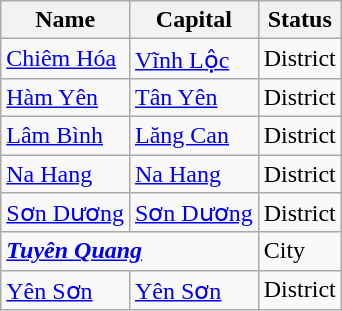<table class="wikitable sortable">
<tr>
<th>Name</th>
<th>Capital</th>
<th>Status</th>
</tr>
<tr>
<td><a href='#'>Chiêm Hóa</a></td>
<td><a href='#'>Vĩnh Lộc</a></td>
<td>District</td>
</tr>
<tr>
<td><a href='#'>Hàm Yên</a></td>
<td><a href='#'>Tân Yên</a></td>
<td>District</td>
</tr>
<tr>
<td><a href='#'>Lâm Bình</a></td>
<td><a href='#'>Lăng Can</a></td>
<td>District</td>
</tr>
<tr>
<td><a href='#'>Na Hang</a></td>
<td><a href='#'>Na Hang</a></td>
<td>District</td>
</tr>
<tr>
<td><a href='#'>Sơn Dương</a></td>
<td><a href='#'>Sơn Dương</a></td>
<td>District</td>
</tr>
<tr>
<td colspan="2"><strong><em><a href='#'>Tuyên Quang</a></em></strong></td>
<td>City</td>
</tr>
<tr>
<td><a href='#'>Yên Sơn</a></td>
<td><a href='#'>Yên Sơn</a></td>
<td>District</td>
</tr>
</table>
